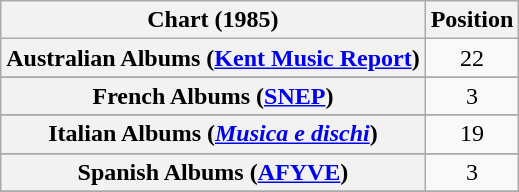<table class="wikitable sortable plainrowheaders" style="text-align:center;">
<tr>
<th>Chart (1985)</th>
<th>Position</th>
</tr>
<tr>
<th scope="row">Australian Albums (<a href='#'>Kent Music Report</a>)</th>
<td>22</td>
</tr>
<tr>
</tr>
<tr>
</tr>
<tr>
</tr>
<tr>
<th scope="row">French Albums (<a href='#'>SNEP</a>)</th>
<td align="center">3</td>
</tr>
<tr>
</tr>
<tr>
<th scope="row">Italian Albums (<em><a href='#'>Musica e dischi</a></em>)</th>
<td style="text-align:center;">19</td>
</tr>
<tr>
</tr>
<tr>
</tr>
<tr>
<th scope="row">Spanish Albums (<a href='#'>AFYVE</a>)</th>
<td>3</td>
</tr>
<tr>
</tr>
<tr>
</tr>
<tr>
</tr>
<tr>
</tr>
</table>
